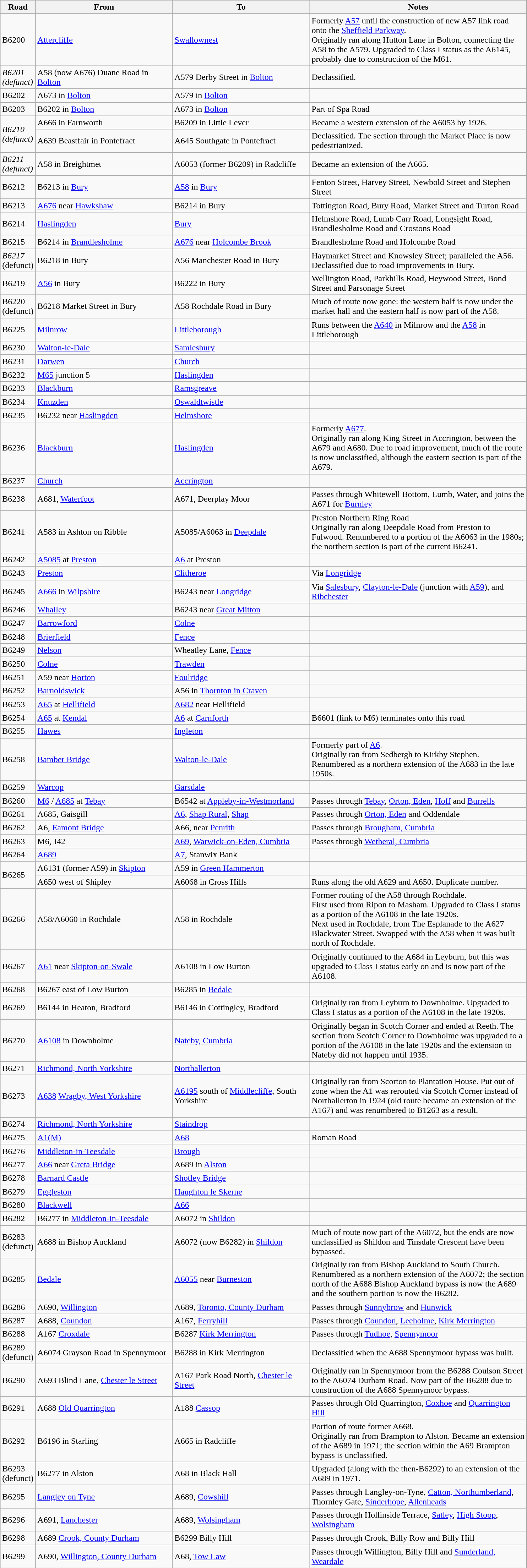<table class="wikitable">
<tr>
<th style="width:50px">Road</th>
<th style="width:250px">From</th>
<th style="width:250px">To</th>
<th style="width:400px">Notes</th>
</tr>
<tr>
<td>B6200</td>
<td><a href='#'>Attercliffe</a></td>
<td><a href='#'>Swallownest</a></td>
<td>Formerly <a href='#'>A57</a> until the construction of new A57 link road onto the <a href='#'>Sheffield Parkway</a>.<br>Originally ran along Hutton Lane in Bolton, connecting the A58 to the A579. Upgraded to Class I status as the A6145, probably due to construction of the M61.</td>
</tr>
<tr>
<td><em>B6201 (defunct)</em></td>
<td>A58 (now A676) Duane Road in <a href='#'>Bolton</a></td>
<td>A579 Derby Street in <a href='#'>Bolton</a></td>
<td>Declassified.</td>
</tr>
<tr>
<td>B6202</td>
<td>A673 in <a href='#'>Bolton</a></td>
<td>A579 in <a href='#'>Bolton</a></td>
<td></td>
</tr>
<tr>
<td>B6203</td>
<td>B6202 in <a href='#'>Bolton</a></td>
<td>A673 in <a href='#'>Bolton</a></td>
<td>Part of Spa Road</td>
</tr>
<tr>
<td rowspan="2"><em>B6210 (defunct)</em></td>
<td>A666 in Farnworth</td>
<td>B6209 in Little Lever</td>
<td>Became a western extension of the A6053 by 1926.</td>
</tr>
<tr>
<td>A639 Beastfair in Pontefract</td>
<td>A645 Southgate in Pontefract</td>
<td>Declassified. The section through the Market Place is now pedestrianized.</td>
</tr>
<tr>
<td><em>B6211 (defunct)</em></td>
<td>A58 in Breightmet</td>
<td>A6053 (former B6209) in Radcliffe</td>
<td>Became an extension of the A665.</td>
</tr>
<tr>
<td>B6212</td>
<td>B6213 in <a href='#'>Bury</a></td>
<td><a href='#'>A58</a> in <a href='#'>Bury</a></td>
<td>Fenton Street, Harvey Street, Newbold Street and Stephen Street</td>
</tr>
<tr>
<td>B6213</td>
<td><a href='#'>A676</a> near <a href='#'>Hawkshaw</a></td>
<td>B6214 in Bury</td>
<td>Tottington Road, Bury Road, Market Street and Turton Road</td>
</tr>
<tr>
<td>B6214</td>
<td><a href='#'>Haslingden</a></td>
<td><a href='#'>Bury</a></td>
<td>Helmshore Road, Lumb Carr Road, Longsight Road, Brandlesholme Road and Crostons Road</td>
</tr>
<tr>
<td>B6215</td>
<td>B6214 in <a href='#'>Brandlesholme</a></td>
<td><a href='#'>A676</a> near <a href='#'>Holcombe Brook</a></td>
<td>Brandlesholme Road and Holcombe Road</td>
</tr>
<tr>
<td><em>B6217</em> (defunct)<em></td>
<td>B6218 in Bury</td>
<td>A56 Manchester Road in Bury</td>
<td>Haymarket Street and Knowsley Street; paralleled the A56. Declassified due to road improvements in Bury.</td>
</tr>
<tr>
<td>B6219</td>
<td><a href='#'>A56</a> in Bury</td>
<td>B6222 in Bury</td>
<td>Wellington Road, Parkhills Road, Heywood Street, Bond Street and Parsonage Street</td>
</tr>
<tr>
<td></em>B6220 (defunct)<em></td>
<td>B6218 Market Street in Bury</td>
<td>A58 Rochdale Road in Bury</td>
<td>Much of route now gone: the western half is now under the market hall and the eastern half is now part of the A58.</td>
</tr>
<tr>
<td>B6225</td>
<td><a href='#'>Milnrow</a></td>
<td><a href='#'>Littleborough</a></td>
<td>Runs between the <a href='#'>A640</a> in Milnrow and the <a href='#'>A58</a> in Littleborough</td>
</tr>
<tr>
<td>B6230</td>
<td><a href='#'>Walton-le-Dale</a></td>
<td><a href='#'>Samlesbury</a></td>
<td></td>
</tr>
<tr>
<td>B6231</td>
<td><a href='#'>Darwen</a></td>
<td><a href='#'>Church</a></td>
<td></td>
</tr>
<tr>
<td>B6232</td>
<td><a href='#'>M65</a> junction 5</td>
<td><a href='#'>Haslingden</a></td>
<td></td>
</tr>
<tr>
<td>B6233</td>
<td><a href='#'>Blackburn</a></td>
<td><a href='#'>Ramsgreave</a></td>
<td></td>
</tr>
<tr>
<td>B6234</td>
<td><a href='#'>Knuzden</a></td>
<td><a href='#'>Oswaldtwistle</a></td>
<td></td>
</tr>
<tr>
<td>B6235</td>
<td>B6232 near <a href='#'>Haslingden</a></td>
<td><a href='#'>Helmshore</a></td>
<td></td>
</tr>
<tr>
<td>B6236</td>
<td><a href='#'>Blackburn</a></td>
<td><a href='#'>Haslingden</a></td>
<td>Formerly <a href='#'>A677</a>.<br>Originally ran along King Street in Accrington, between the A679 and A680. Due to road improvement, much of the route is now unclassified, although the eastern section is part of the A679.</td>
</tr>
<tr>
<td>B6237</td>
<td><a href='#'>Church</a></td>
<td><a href='#'>Accrington</a></td>
<td></td>
</tr>
<tr>
<td>B6238</td>
<td>A681, <a href='#'>Waterfoot</a></td>
<td>A671, Deerplay Moor</td>
<td>Passes through Whitewell Bottom, Lumb, Water, and joins the A671 for <a href='#'>Burnley</a></td>
</tr>
<tr>
<td>B6241</td>
<td>A583 in Ashton on Ribble</td>
<td>A5085/A6063 in <a href='#'>Deepdale</a></td>
<td>Preston Northern Ring Road<br>Originally ran along Deepdale Road from Preston to Fulwood. Renumbered to a portion of the A6063 in the 1980s; the northern section is part of the current B6241.</td>
</tr>
<tr>
<td>B6242</td>
<td><a href='#'>A5085</a> at <a href='#'>Preston</a></td>
<td><a href='#'>A6</a> at Preston</td>
<td></td>
</tr>
<tr>
<td>B6243</td>
<td><a href='#'>Preston</a></td>
<td><a href='#'>Clitheroe</a></td>
<td>Via <a href='#'>Longridge</a></td>
</tr>
<tr>
<td>B6245</td>
<td><a href='#'>A666</a> in <a href='#'>Wilpshire</a></td>
<td>B6243 near <a href='#'>Longridge</a></td>
<td>Via <a href='#'>Salesbury</a>, <a href='#'>Clayton-le-Dale</a> (junction with <a href='#'>A59</a>), and <a href='#'>Ribchester</a></td>
</tr>
<tr>
<td>B6246</td>
<td><a href='#'>Whalley</a></td>
<td>B6243 near <a href='#'>Great Mitton</a></td>
<td></td>
</tr>
<tr>
<td>B6247</td>
<td><a href='#'>Barrowford</a></td>
<td><a href='#'>Colne</a></td>
<td></td>
</tr>
<tr>
<td>B6248</td>
<td><a href='#'>Brierfield</a></td>
<td><a href='#'>Fence</a></td>
<td></td>
</tr>
<tr>
<td>B6249</td>
<td><a href='#'>Nelson</a></td>
<td>Wheatley Lane, <a href='#'>Fence</a></td>
<td></td>
</tr>
<tr>
<td>B6250</td>
<td><a href='#'>Colne</a></td>
<td><a href='#'>Trawden</a></td>
<td></td>
</tr>
<tr>
<td>B6251</td>
<td>A59 near <a href='#'>Horton</a></td>
<td><a href='#'>Foulridge</a></td>
<td></td>
</tr>
<tr>
<td>B6252</td>
<td><a href='#'>Barnoldswick</a></td>
<td>A56 in <a href='#'>Thornton in Craven</a></td>
<td></td>
</tr>
<tr>
<td>B6253</td>
<td><a href='#'>A65</a> at <a href='#'>Hellifield</a></td>
<td><a href='#'>A682</a> near Hellifield</td>
<td></td>
</tr>
<tr>
<td>B6254</td>
<td><a href='#'>A65</a> at <a href='#'>Kendal</a></td>
<td><a href='#'>A6</a> at <a href='#'>Carnforth</a></td>
<td>B6601 (link to M6) terminates onto this road</td>
</tr>
<tr>
<td>B6255</td>
<td><a href='#'>Hawes</a></td>
<td><a href='#'>Ingleton</a></td>
<td></td>
</tr>
<tr>
<td>B6258</td>
<td><a href='#'>Bamber Bridge</a></td>
<td><a href='#'>Walton-le-Dale</a></td>
<td>Formerly part of <a href='#'>A6</a>.<br>Originally ran from Sedbergh to Kirkby Stephen. Renumbered as a northern extension of the A683 in the late 1950s.</td>
</tr>
<tr>
<td>B6259</td>
<td><a href='#'>Warcop</a></td>
<td><a href='#'>Garsdale</a></td>
<td></td>
</tr>
<tr>
<td>B6260</td>
<td><a href='#'>M6</a> / <a href='#'>A685</a> at <a href='#'>Tebay</a></td>
<td>B6542 at <a href='#'>Appleby-in-Westmorland</a></td>
<td>Passes through <a href='#'>Tebay</a>, <a href='#'>Orton, Eden</a>, <a href='#'>Hoff</a> and <a href='#'>Burrells</a></td>
</tr>
<tr>
<td>B6261</td>
<td>A685, Gaisgill</td>
<td><a href='#'>A6</a>, <a href='#'>Shap Rural</a>, <a href='#'>Shap</a></td>
<td>Passes through <a href='#'>Orton, Eden</a> and Oddendale</td>
</tr>
<tr>
<td>B6262</td>
<td>A6, <a href='#'>Eamont Bridge</a></td>
<td>A66, near <a href='#'>Penrith</a></td>
<td>Passes through <a href='#'>Brougham, Cumbria</a></td>
</tr>
<tr>
<td>B6263</td>
<td>M6, J42</td>
<td><a href='#'>A69</a>, <a href='#'>Warwick-on-Eden, Cumbria</a></td>
<td>Passes through <a href='#'>Wetheral, Cumbria</a></td>
</tr>
<tr>
<td>B6264</td>
<td><a href='#'>A689</a></td>
<td><a href='#'>A7</a>, Stanwix Bank</td>
<td></td>
</tr>
<tr>
<td rowspan="2">B6265</td>
<td>A6131 (former A59) in <a href='#'>Skipton</a></td>
<td>A59 in <a href='#'>Green Hammerton</a></td>
<td></td>
</tr>
<tr>
<td>A650 west of Shipley</td>
<td>A6068 in Cross Hills</td>
<td>Runs along the old A629 and A650. Duplicate number.</td>
</tr>
<tr>
<td>B6266</td>
<td>A58/A6060 in Rochdale</td>
<td>A58 in Rochdale</td>
<td>Former routing of the A58 through Rochdale.<br>First used from Ripon to Masham. Upgraded to Class I status as a portion of the A6108 in the late 1920s.<br>Next used in Rochdale, from The Esplanade to the A627 Blackwater Street. Swapped with the A58 when it was built north of Rochdale.</td>
</tr>
<tr>
<td>B6267</td>
<td><a href='#'>A61</a> near <a href='#'>Skipton-on-Swale</a></td>
<td>A6108 in Low Burton</td>
<td>Originally continued to the A684 in Leyburn, but this was upgraded to Class I status early on and is now part of the A6108.</td>
</tr>
<tr>
<td>B6268</td>
<td>B6267 east of Low Burton</td>
<td>B6285 in <a href='#'>Bedale</a></td>
<td></td>
</tr>
<tr>
<td>B6269</td>
<td>B6144 in Heaton, Bradford</td>
<td>B6146 in Cottingley, Bradford</td>
<td>Originally ran from Leyburn to Downholme. Upgraded to Class I status as a portion of the A6108 in the late 1920s.</td>
</tr>
<tr>
<td>B6270</td>
<td><a href='#'>A6108</a> in Downholme</td>
<td><a href='#'>Nateby, Cumbria</a></td>
<td>Originally began in Scotch Corner and ended at Reeth. The section from Scotch Corner to Downholme was upgraded to a portion of the A6108 in the late 1920s and the extension to Nateby did not happen until 1935.</td>
</tr>
<tr>
<td>B6271</td>
<td><a href='#'>Richmond, North Yorkshire</a></td>
<td><a href='#'>Northallerton</a></td>
<td></td>
</tr>
<tr>
<td>B6273</td>
<td><a href='#'>A638</a> <a href='#'>Wragby, West Yorkshire</a></td>
<td><a href='#'>A6195</a> south of <a href='#'>Middlecliffe</a>, South Yorkshire</td>
<td>Originally ran from Scorton to Plantation House. Put out of zone when the A1 was rerouted via Scotch Corner instead of Northallerton in 1924 (old route became an extension of the A167) and was renumbered to B1263 as a result.</td>
</tr>
<tr>
<td>B6274</td>
<td><a href='#'>Richmond, North Yorkshire</a></td>
<td><a href='#'>Staindrop</a></td>
<td></td>
</tr>
<tr>
<td>B6275</td>
<td><a href='#'>A1(M)</a></td>
<td><a href='#'>A68</a></td>
<td>Roman Road</td>
</tr>
<tr>
<td>B6276</td>
<td><a href='#'>Middleton-in-Teesdale</a></td>
<td><a href='#'>Brough</a></td>
<td></td>
</tr>
<tr>
<td>B6277</td>
<td><a href='#'>A66</a> near <a href='#'>Greta Bridge</a></td>
<td>A689 in <a href='#'>Alston</a></td>
<td></td>
</tr>
<tr>
<td>B6278</td>
<td><a href='#'>Barnard Castle</a></td>
<td><a href='#'>Shotley Bridge</a></td>
<td></td>
</tr>
<tr>
<td>B6279</td>
<td><a href='#'>Eggleston</a></td>
<td><a href='#'>Haughton le Skerne</a></td>
<td></td>
</tr>
<tr>
<td>B6280</td>
<td><a href='#'>Blackwell</a></td>
<td><a href='#'>A66</a></td>
<td></td>
</tr>
<tr>
<td>B6282</td>
<td>B6277 in <a href='#'>Middleton-in-Teesdale</a></td>
<td>A6072 in <a href='#'>Shildon</a></td>
<td></td>
</tr>
<tr>
<td></em>B6283 (defunct)<em></td>
<td>A688 in Bishop Auckland</td>
<td>A6072 (now B6282) in <a href='#'>Shildon</a></td>
<td>Much of route now part of the A6072, but the ends are now unclassified as Shildon and Tinsdale Crescent have been bypassed.</td>
</tr>
<tr>
<td>B6285</td>
<td><a href='#'>Bedale</a></td>
<td><a href='#'>A6055</a> near <a href='#'>Burneston</a></td>
<td>Originally ran from Bishop Auckland to South Church. Renumbered as a northern extension of the A6072; the section north of the A688 Bishop Auckland bypass is now the A689 and the southern portion is now the B6282.</td>
</tr>
<tr>
<td>B6286</td>
<td>A690, <a href='#'>Willington</a></td>
<td>A689, <a href='#'>Toronto, County Durham</a></td>
<td>Passes through <a href='#'>Sunnybrow</a> and <a href='#'>Hunwick</a></td>
</tr>
<tr>
<td>B6287</td>
<td>A688, <a href='#'>Coundon</a></td>
<td>A167, <a href='#'>Ferryhill</a></td>
<td>Passes through <a href='#'>Coundon</a>, <a href='#'>Leeholme</a>, <a href='#'>Kirk Merrington</a></td>
</tr>
<tr>
<td>B6288</td>
<td>A167 <a href='#'>Croxdale</a></td>
<td>B6287 <a href='#'>Kirk Merrington</a></td>
<td>Passes through <a href='#'>Tudhoe</a>, <a href='#'>Spennymoor</a></td>
</tr>
<tr>
<td></em>B6289 (defunct)<em></td>
<td>A6074 Grayson Road in Spennymoor</td>
<td>B6288 in Kirk Merrington</td>
<td>Declassified when the A688 Spennymoor bypass was built.</td>
</tr>
<tr>
<td>B6290</td>
<td>A693 Blind Lane, <a href='#'>Chester le Street</a></td>
<td>A167 Park Road North, <a href='#'>Chester le Street</a></td>
<td>Originally ran in Spennymoor from the B6288 Coulson Street to the A6074 Durham Road. Now part of the B6288 due to construction of the A688 Spennymoor bypass.</td>
</tr>
<tr>
<td>B6291</td>
<td>A688 <a href='#'>Old Quarrington</a></td>
<td>A188 <a href='#'>Cassop</a></td>
<td>Passes through Old Quarrington, <a href='#'>Coxhoe</a> and <a href='#'>Quarrington Hill</a></td>
</tr>
<tr>
<td>B6292</td>
<td>B6196 in Starling</td>
<td>A665 in Radcliffe</td>
<td>Portion of route former A668.<br>Originally ran from Brampton to Alston. Became an extension of the A689 in 1971; the section within the A69 Brampton bypass is unclassified.</td>
</tr>
<tr>
<td></em>B6293 (defunct)<em></td>
<td>B6277 in Alston</td>
<td>A68 in Black Hall</td>
<td>Upgraded (along with the then-B6292) to an extension of the A689 in 1971.</td>
</tr>
<tr>
<td>B6295</td>
<td><a href='#'>Langley on Tyne</a></td>
<td>A689, <a href='#'>Cowshill</a></td>
<td>Passes through Langley-on-Tyne, <a href='#'>Catton, Northumberland</a>, Thornley Gate, <a href='#'>Sinderhope</a>, <a href='#'>Allenheads</a></td>
</tr>
<tr>
<td>B6296</td>
<td>A691, <a href='#'>Lanchester</a></td>
<td>A689, <a href='#'>Wolsingham</a></td>
<td>Passes through Hollinside Terrace, <a href='#'>Satley</a>, <a href='#'>High Stoop</a>, <a href='#'>Wolsingham</a></td>
</tr>
<tr>
<td>B6298</td>
<td>A689 <a href='#'>Crook, County Durham</a></td>
<td>B6299 Billy Hill</td>
<td>Passes through Crook, Billy Row and Billy Hill</td>
</tr>
<tr>
<td>B6299</td>
<td>A690, <a href='#'>Willington, County Durham</a></td>
<td>A68, <a href='#'>Tow Law</a></td>
<td>Passes through Willington, Billy Hill and <a href='#'>Sunderland, Weardale</a></td>
</tr>
</table>
